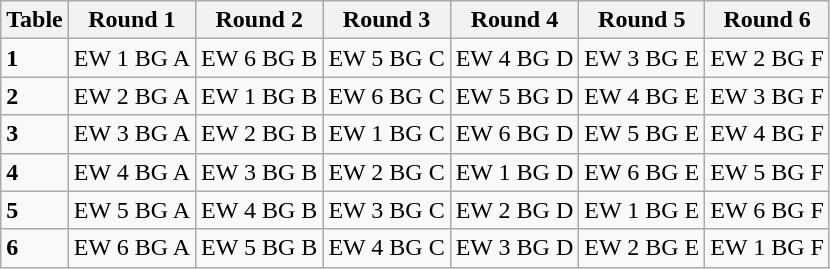<table class="wikitable">
<tr>
<th>Table</th>
<th>Round 1</th>
<th>Round 2</th>
<th>Round 3</th>
<th>Round 4</th>
<th>Round 5</th>
<th>Round 6</th>
</tr>
<tr>
<td><strong>1</strong></td>
<td>EW 1 BG A</td>
<td>EW 6 BG B</td>
<td>EW 5 BG C</td>
<td>EW 4 BG D</td>
<td>EW 3 BG E</td>
<td>EW 2 BG F</td>
</tr>
<tr>
<td><strong>2</strong></td>
<td>EW 2 BG A</td>
<td>EW 1 BG B</td>
<td>EW 6 BG C</td>
<td>EW 5 BG D</td>
<td>EW 4 BG E</td>
<td>EW 3 BG F</td>
</tr>
<tr>
<td><strong>3</strong></td>
<td>EW 3 BG A</td>
<td>EW 2 BG B</td>
<td>EW 1 BG C</td>
<td>EW 6 BG D</td>
<td>EW 5 BG E</td>
<td>EW 4 BG F</td>
</tr>
<tr>
<td><strong>4</strong></td>
<td>EW 4 BG A</td>
<td>EW 3 BG B</td>
<td>EW 2 BG C</td>
<td>EW 1 BG D</td>
<td>EW 6 BG E</td>
<td>EW 5 BG F</td>
</tr>
<tr>
<td><strong>5</strong></td>
<td>EW 5 BG A</td>
<td>EW 4 BG B</td>
<td>EW 3 BG C</td>
<td>EW 2 BG D</td>
<td>EW 1 BG E</td>
<td>EW 6 BG F</td>
</tr>
<tr>
<td><strong>6</strong></td>
<td>EW 6 BG A</td>
<td>EW 5 BG B</td>
<td>EW 4 BG C</td>
<td>EW 3 BG D</td>
<td>EW 2 BG E</td>
<td>EW 1 BG F</td>
</tr>
</table>
